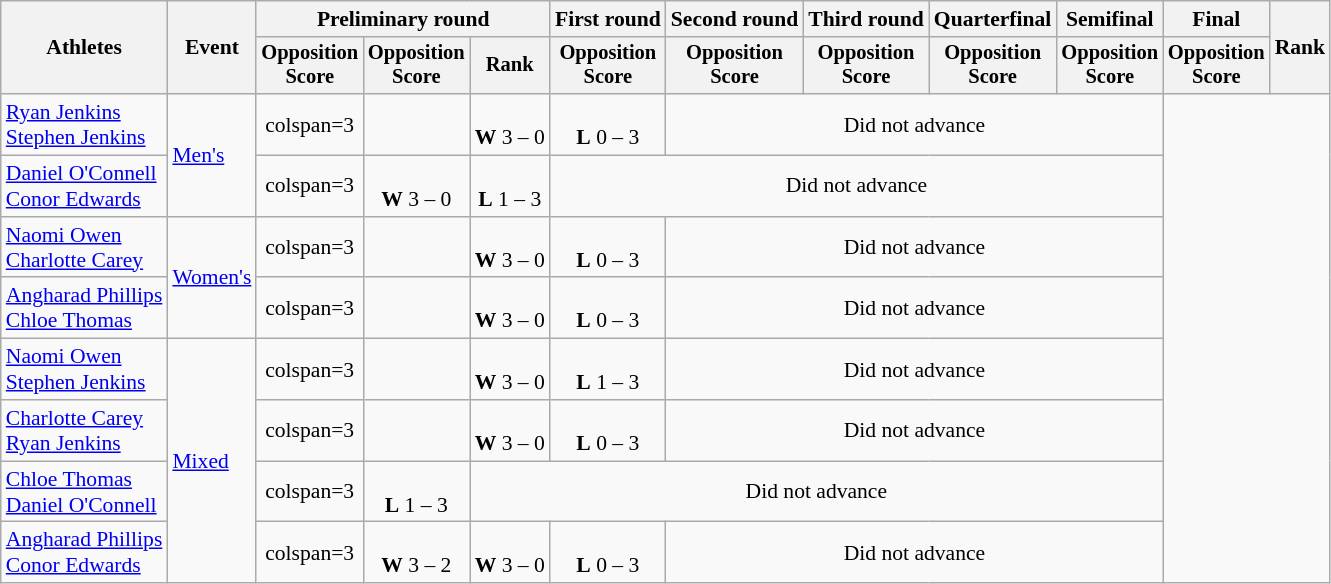<table class="wikitable" style="font-size:90%">
<tr>
<th rowspan=2>Athletes</th>
<th rowspan=2>Event</th>
<th colspan=3>Preliminary round</th>
<th>First round</th>
<th>Second round</th>
<th>Third round</th>
<th>Quarterfinal</th>
<th>Semifinal</th>
<th>Final</th>
<th rowspan=2>Rank</th>
</tr>
<tr style="font-size:95%">
<th>Opposition<br>Score</th>
<th>Opposition<br>Score</th>
<th>Rank</th>
<th>Opposition<br>Score</th>
<th>Opposition<br>Score</th>
<th>Opposition<br>Score</th>
<th>Opposition<br>Score</th>
<th>Opposition<br>Score</th>
<th>Opposition<br>Score</th>
</tr>
<tr align=center>
<td align=left><a href='#'>Ryan Jenkins</a><br><a href='#'>Stephen Jenkins</a></td>
<td align=left rowspan=2><a href='#'>Men's</a></td>
<td>colspan=3 </td>
<td></td>
<td><br><strong>W</strong> 3 – 0</td>
<td><br><strong>L</strong> 0 – 3</td>
<td colspan=4>Did not advance</td>
</tr>
<tr align=center>
<td align=left><a href='#'>Daniel O'Connell</a><br><a href='#'>Conor Edwards</a></td>
<td>colspan=3 </td>
<td><br><strong>W</strong> 3 – 0</td>
<td><br><strong>L</strong> 1 – 3</td>
<td colspan=5>Did not advance</td>
</tr>
<tr align=center>
<td align=left><a href='#'>Naomi Owen</a><br><a href='#'>Charlotte Carey</a></td>
<td align=left rowspan=2><a href='#'>Women's</a></td>
<td>colspan=3 </td>
<td></td>
<td><br><strong>W</strong> 3 – 0</td>
<td><br><strong>L</strong> 0 – 3</td>
<td colspan=4>Did not advance</td>
</tr>
<tr align=center>
<td align=left><a href='#'>Angharad Phillips</a><br><a href='#'>Chloe Thomas</a></td>
<td>colspan=3 </td>
<td></td>
<td><br><strong>W</strong> 3 – 0</td>
<td><br><strong>L</strong> 0 – 3</td>
<td colspan=4>Did not advance</td>
</tr>
<tr align=center>
<td align=left><a href='#'>Naomi Owen</a><br><a href='#'>Stephen Jenkins</a></td>
<td align=left rowspan=4><a href='#'>Mixed</a></td>
<td>colspan=3 </td>
<td></td>
<td><br><strong>W</strong> 3 – 0</td>
<td><br><strong>L</strong> 1 – 3</td>
<td colspan=4>Did not advance</td>
</tr>
<tr align=center>
<td align=left><a href='#'>Charlotte Carey</a><br><a href='#'>Ryan Jenkins</a></td>
<td>colspan=3 </td>
<td></td>
<td><br><strong>W</strong> 3 – 0</td>
<td><br><strong>L</strong> 0 – 3</td>
<td colspan=4>Did not advance</td>
</tr>
<tr align=center>
<td align=left><a href='#'>Chloe Thomas</a><br><a href='#'>Daniel O'Connell</a></td>
<td>colspan=3 </td>
<td><br><strong>L</strong> 1 – 3</td>
<td colspan=6>Did not advance</td>
</tr>
<tr align=center>
<td align=left><a href='#'>Angharad Phillips</a><br><a href='#'>Conor Edwards</a></td>
<td>colspan=3 </td>
<td><br><strong>W</strong> 3 – 2</td>
<td><br><strong>W</strong> 3 – 0</td>
<td><br><strong>L</strong> 0 – 3</td>
<td colspan=4>Did not advance</td>
</tr>
</table>
